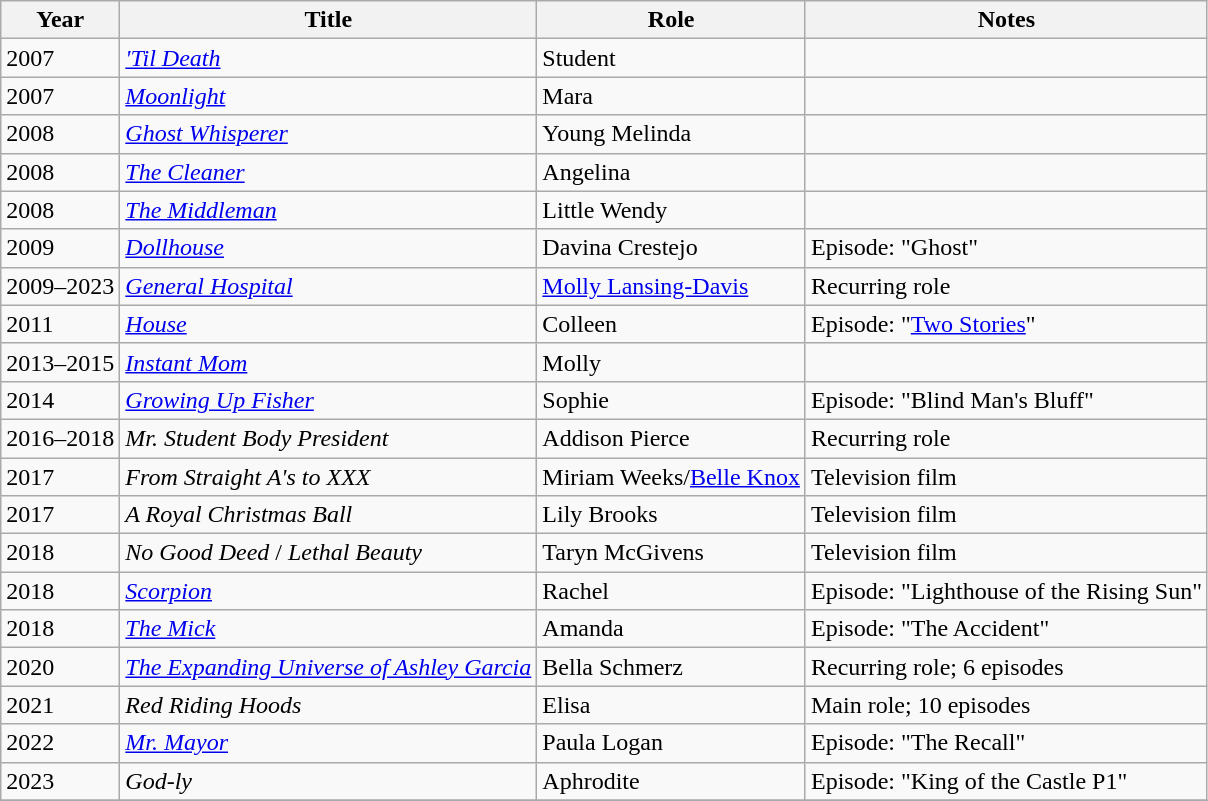<table class="wikitable sortable">
<tr>
<th>Year</th>
<th>Title</th>
<th>Role</th>
<th class="unsortable">Notes</th>
</tr>
<tr>
<td>2007</td>
<td><em><a href='#'>'Til Death</a></em></td>
<td>Student</td>
<td></td>
</tr>
<tr>
<td>2007</td>
<td><em><a href='#'>Moonlight</a></em></td>
<td>Mara</td>
<td></td>
</tr>
<tr>
<td>2008</td>
<td><em><a href='#'>Ghost Whisperer</a></em></td>
<td>Young Melinda</td>
<td></td>
</tr>
<tr>
<td>2008</td>
<td><em><a href='#'>The Cleaner</a></em></td>
<td>Angelina</td>
<td></td>
</tr>
<tr>
<td>2008</td>
<td><em><a href='#'>The Middleman</a></em></td>
<td>Little Wendy</td>
<td></td>
</tr>
<tr>
<td>2009</td>
<td><em><a href='#'>Dollhouse</a></em></td>
<td>Davina Crestejo</td>
<td>Episode: "Ghost"</td>
</tr>
<tr>
<td>2009–2023</td>
<td><em><a href='#'>General Hospital</a></em></td>
<td><a href='#'>Molly Lansing-Davis</a></td>
<td>Recurring role </td>
</tr>
<tr>
<td>2011</td>
<td><em><a href='#'>House</a></em></td>
<td>Colleen</td>
<td>Episode: "<a href='#'>Two Stories</a>"</td>
</tr>
<tr>
<td>2013–2015</td>
<td><em><a href='#'>Instant Mom</a></em></td>
<td>Molly</td>
<td></td>
</tr>
<tr>
<td>2014</td>
<td><em><a href='#'>Growing Up Fisher</a></em></td>
<td>Sophie</td>
<td>Episode: "Blind Man's Bluff"</td>
</tr>
<tr>
<td>2016–2018</td>
<td><em>Mr. Student Body President</em></td>
<td>Addison Pierce</td>
<td>Recurring role</td>
</tr>
<tr>
<td>2017</td>
<td><em>From Straight A's to XXX</em></td>
<td>Miriam Weeks/<a href='#'>Belle Knox</a></td>
<td>Television film</td>
</tr>
<tr>
<td>2017</td>
<td><em>A Royal Christmas Ball</em></td>
<td>Lily Brooks</td>
<td>Television film</td>
</tr>
<tr>
<td>2018</td>
<td><em>No Good Deed</em> / <em>Lethal Beauty</em></td>
<td>Taryn McGivens</td>
<td>Television film</td>
</tr>
<tr>
<td>2018</td>
<td><em><a href='#'>Scorpion</a></em></td>
<td>Rachel</td>
<td>Episode: "Lighthouse of the Rising Sun"</td>
</tr>
<tr>
<td>2018</td>
<td><em><a href='#'>The Mick</a></em></td>
<td>Amanda</td>
<td>Episode: "The Accident"</td>
</tr>
<tr>
<td>2020</td>
<td><em><a href='#'>The Expanding Universe of Ashley Garcia</a></em></td>
<td>Bella Schmerz</td>
<td>Recurring role; 6 episodes</td>
</tr>
<tr>
<td>2021</td>
<td><em>Red Riding Hoods</em></td>
<td>Elisa</td>
<td>Main role; 10 episodes</td>
</tr>
<tr>
<td>2022</td>
<td><em><a href='#'>Mr. Mayor</a></em></td>
<td>Paula Logan</td>
<td>Episode: "The Recall"</td>
</tr>
<tr>
<td>2023</td>
<td><em>God-ly</em></td>
<td>Aphrodite</td>
<td>Episode: "King of the Castle P1"</td>
</tr>
<tr>
</tr>
</table>
